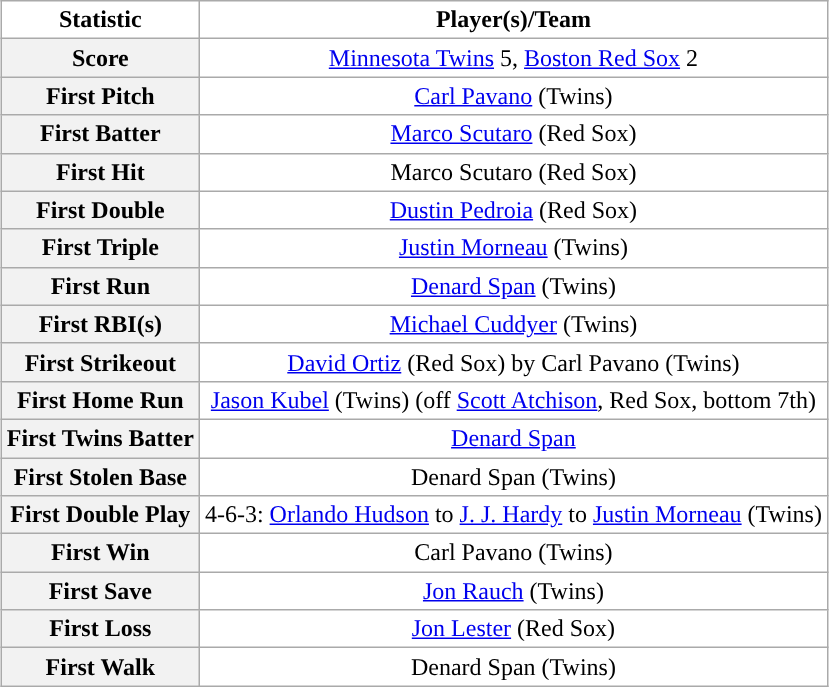<table class="wikitable" align=center style="margin-left:15px; text-align:center; background:#ffffff;">
<tr>
<td><strong>Statistic</strong></td>
<td><strong>Player(s)/Team</strong></td>
</tr>
<tr>
<th>Score</th>
<td><a href='#'>Minnesota Twins</a> 5, <a href='#'>Boston Red Sox</a> 2</td>
</tr>
<tr>
<th>First Pitch</th>
<td><a href='#'>Carl Pavano</a> (Twins)</td>
</tr>
<tr>
<th>First Batter</th>
<td><a href='#'>Marco Scutaro</a> (Red Sox)</td>
</tr>
<tr>
<th>First Hit</th>
<td>Marco Scutaro (Red Sox)</td>
</tr>
<tr>
<th>First Double</th>
<td><a href='#'>Dustin Pedroia</a> (Red Sox)</td>
</tr>
<tr>
<th>First Triple</th>
<td><a href='#'>Justin Morneau</a> (Twins)</td>
</tr>
<tr>
<th>First Run</th>
<td><a href='#'>Denard Span</a> (Twins)</td>
</tr>
<tr>
<th>First RBI(s)</th>
<td><a href='#'>Michael Cuddyer</a> (Twins)</td>
</tr>
<tr>
<th>First Strikeout</th>
<td><a href='#'>David Ortiz</a> (Red Sox) by Carl Pavano (Twins)</td>
</tr>
<tr>
<th>First Home Run</th>
<td><a href='#'>Jason Kubel</a> (Twins) (off <a href='#'>Scott Atchison</a>, Red Sox, bottom 7th)</td>
</tr>
<tr>
<th>First Twins Batter</th>
<td><a href='#'>Denard Span</a></td>
</tr>
<tr>
<th>First Stolen Base</th>
<td>Denard Span (Twins)</td>
</tr>
<tr>
<th>First Double Play</th>
<td>4-6-3: <a href='#'>Orlando Hudson</a> to <a href='#'>J. J. Hardy</a> to <a href='#'>Justin Morneau</a> (Twins)</td>
</tr>
<tr>
<th>First Win</th>
<td>Carl Pavano (Twins)</td>
</tr>
<tr>
<th>First Save</th>
<td><a href='#'>Jon Rauch</a> (Twins)</td>
</tr>
<tr>
<th>First Loss</th>
<td><a href='#'>Jon Lester</a> (Red Sox)</td>
</tr>
<tr>
<th>First Walk</th>
<td>Denard Span (Twins)</td>
</tr>
</table>
